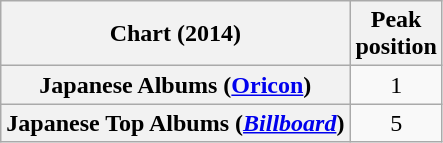<table class="wikitable plainrowheaders" style="text-align:center">
<tr>
<th scope="col">Chart (2014)</th>
<th scope="col">Peak<br>position</th>
</tr>
<tr>
<th scope="row">Japanese Albums (<a href='#'>Oricon</a>)</th>
<td>1</td>
</tr>
<tr>
<th scope="row">Japanese Top Albums (<em><a href='#'>Billboard</a></em>)</th>
<td>5</td>
</tr>
</table>
